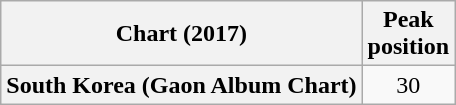<table class="wikitable plainrowheaders" style="text-align:center;">
<tr>
<th>Chart (2017)</th>
<th>Peak<br>position</th>
</tr>
<tr>
<th scope="row">South Korea (Gaon Album Chart)</th>
<td>30</td>
</tr>
</table>
